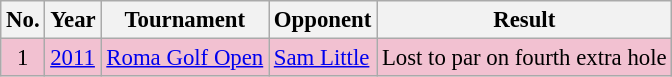<table class="wikitable" style="font-size:95%;">
<tr>
<th>No.</th>
<th>Year</th>
<th>Tournament</th>
<th>Opponent</th>
<th>Result</th>
</tr>
<tr style="background:#F2C1D1;">
<td align=center>1</td>
<td><a href='#'>2011</a></td>
<td><a href='#'>Roma Golf Open</a></td>
<td> <a href='#'>Sam Little</a></td>
<td>Lost to par on fourth extra hole</td>
</tr>
</table>
